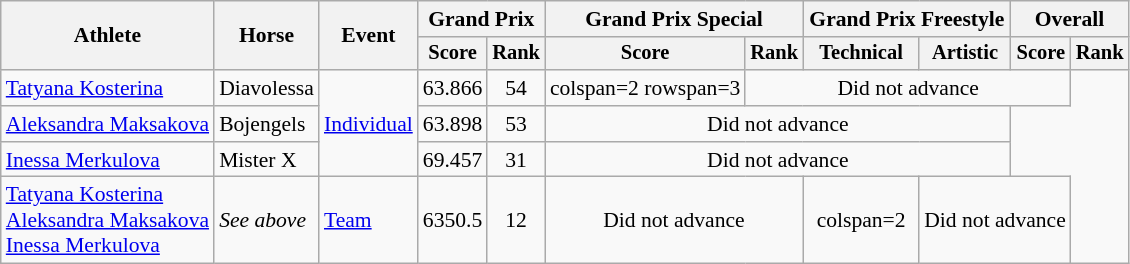<table class="wikitable" style="text-align:center; font-size:90%">
<tr>
<th rowspan=2>Athlete</th>
<th rowspan=2>Horse</th>
<th rowspan=2>Event</th>
<th colspan=2>Grand Prix</th>
<th colspan=2>Grand Prix Special</th>
<th colspan=2>Grand Prix Freestyle</th>
<th colspan=2>Overall</th>
</tr>
<tr style="font-size:95%">
<th>Score</th>
<th>Rank</th>
<th>Score</th>
<th>Rank</th>
<th>Technical</th>
<th>Artistic</th>
<th>Score</th>
<th>Rank</th>
</tr>
<tr>
<td align=left><a href='#'>Tatyana Kosterina</a></td>
<td align=left>Diavolessa</td>
<td rowspan=3 align=left><a href='#'>Individual</a></td>
<td>63.866</td>
<td>54</td>
<td>colspan=2 rowspan=3 </td>
<td colspan=4>Did not advance</td>
</tr>
<tr>
<td align=left><a href='#'>Aleksandra Maksakova</a></td>
<td align=left>Bojengels</td>
<td>63.898</td>
<td>53</td>
<td colspan=4>Did not advance</td>
</tr>
<tr>
<td align=left><a href='#'>Inessa Merkulova</a></td>
<td align=left>Mister X</td>
<td>69.457</td>
<td>31</td>
<td colspan=4>Did not advance</td>
</tr>
<tr>
<td align=left><a href='#'>Tatyana Kosterina</a><br><a href='#'>Aleksandra Maksakova</a><br><a href='#'>Inessa Merkulova</a></td>
<td align=left><em>See above</em></td>
<td align=left><a href='#'>Team</a></td>
<td>6350.5</td>
<td>12</td>
<td colspan=2>Did not advance</td>
<td>colspan=2 </td>
<td colspan=2>Did not advance</td>
</tr>
</table>
